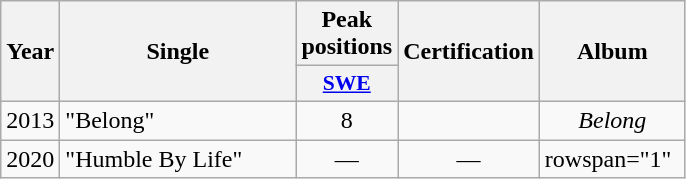<table class="wikitable">
<tr>
<th rowspan="2" style="text-align:center; width:10px;">Year</th>
<th rowspan="2" style="text-align:center; width:150px;">Single</th>
<th style="text-align:center; width:20px;">Peak positions</th>
<th rowspan="2" style="text-align:center; width:70px;">Certification</th>
<th rowspan="2" style="text-align:center; width:90px;">Album</th>
</tr>
<tr>
<th scope="col" style="width:3em;font-size:90%;"><a href='#'>SWE</a><br></th>
</tr>
<tr>
<td style="text-align:center;">2013</td>
<td>"Belong"</td>
<td style="text-align:center;">8</td>
<td style="text-align:center;"></td>
<td style="text-align:center;"><em>Belong</em></td>
</tr>
<tr>
<td style="text-align:center;">2020</td>
<td>"Humble By Life"</td>
<td style="text-align:center;">—</td>
<td style="text-align:center;">—</td>
<td>rowspan="1" </td>
</tr>
</table>
